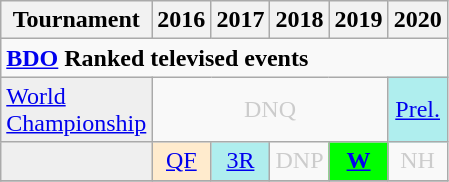<table class="wikitable" style="width:20%; margin:0">
<tr>
<th>Tournament</th>
<th>2016</th>
<th>2017</th>
<th>2018</th>
<th>2019</th>
<th>2020</th>
</tr>
<tr>
<td colspan="31" align="left"><strong><a href='#'>BDO</a> Ranked televised events</strong></td>
</tr>
<tr>
<td style="background:#efefef;"><a href='#'>World Championship</a></td>
<td colspan="4" style="text-align:center; color:#ccc;">DNQ</td>
<td style="text-align:center; background:#afeeee;"><a href='#'>Prel.</a></td>
</tr>
<tr>
<td style="background:#efefef;" align=left></td>
<td style="text-align:center; background:#ffebcd;"><a href='#'>QF</a></td>
<td style="text-align:center; background:#afeeee;"><a href='#'>3R</a></td>
<td style="text-align:center; color:#ccc;">DNP</td>
<td style="text-align:center; background:lime;"><a href='#'><strong>W</strong></a></td>
<td style="text-align:center; color:#ccc;">NH</td>
</tr>
<tr>
</tr>
</table>
